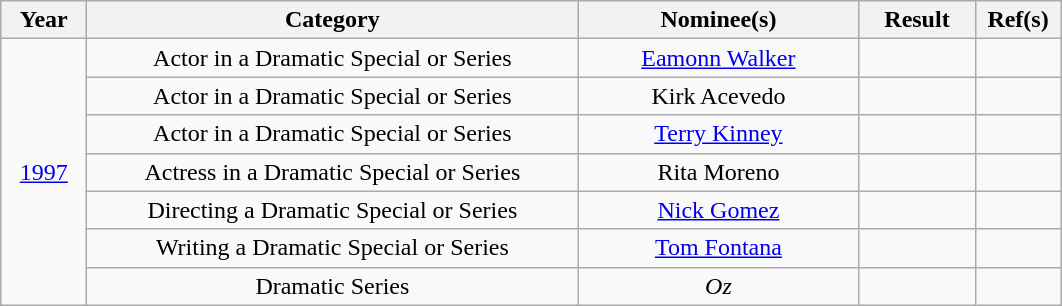<table class="wikitable" style="text-align:center;">
<tr>
<th width="50">Year</th>
<th width="320">Category</th>
<th width="180">Nominee(s)</th>
<th width="70">Result</th>
<th width="50">Ref(s)</th>
</tr>
<tr>
<td rowspan="7"><a href='#'>1997</a></td>
<td>Actor in a Dramatic Special or Series</td>
<td><a href='#'>Eamonn Walker</a></td>
<td></td>
<td></td>
</tr>
<tr>
<td>Actor in a Dramatic Special or Series</td>
<td>Kirk Acevedo</td>
<td></td>
<td></td>
</tr>
<tr>
<td>Actor in a Dramatic Special or Series</td>
<td><a href='#'>Terry Kinney</a></td>
<td></td>
<td></td>
</tr>
<tr>
<td>Actress in a Dramatic Special or Series</td>
<td>Rita Moreno</td>
<td></td>
<td></td>
</tr>
<tr>
<td>Directing a Dramatic Special or Series</td>
<td><a href='#'>Nick Gomez</a></td>
<td></td>
<td></td>
</tr>
<tr>
<td>Writing a Dramatic Special or Series</td>
<td><a href='#'>Tom Fontana</a></td>
<td></td>
<td></td>
</tr>
<tr>
<td>Dramatic Series</td>
<td><em>Oz</em></td>
<td></td>
<td></td>
</tr>
</table>
